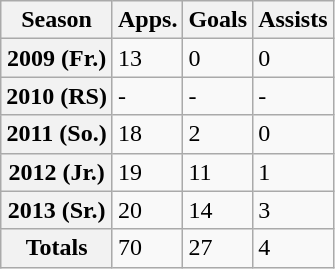<table class="wikitable sortable">
<tr>
<th>Season</th>
<th>Apps.</th>
<th>Goals</th>
<th>Assists</th>
</tr>
<tr>
<th>2009 (Fr.)</th>
<td>13</td>
<td>0</td>
<td>0</td>
</tr>
<tr>
<th>2010 (RS)</th>
<td>-</td>
<td>-</td>
<td>-</td>
</tr>
<tr>
<th>2011 (So.)</th>
<td>18</td>
<td>2</td>
<td>0</td>
</tr>
<tr>
<th>2012 (Jr.)</th>
<td>19</td>
<td>11</td>
<td>1</td>
</tr>
<tr>
<th>2013 (Sr.)</th>
<td>20</td>
<td>14</td>
<td>3</td>
</tr>
<tr>
<th>Totals</th>
<td>70</td>
<td>27</td>
<td>4</td>
</tr>
</table>
